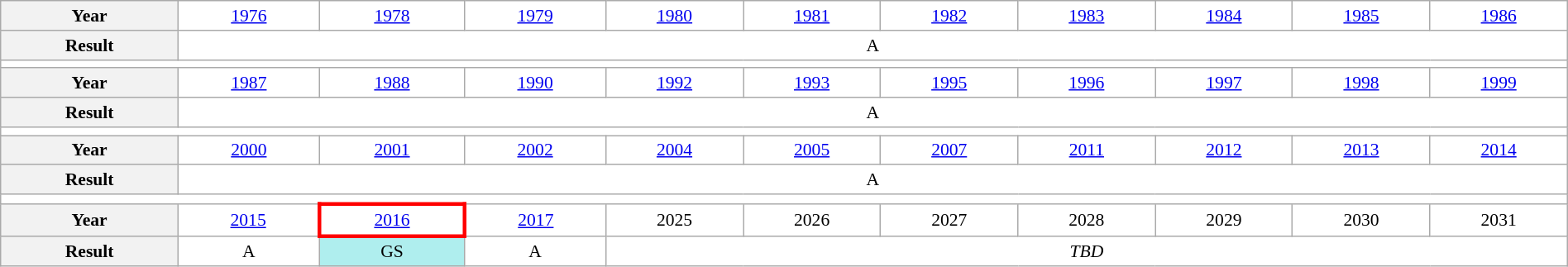<table class="wikitable" style="text-align:center; font-size:90%; background:white;" width="100%">
<tr>
<th>Year</th>
<td><a href='#'>1976</a></td>
<td><a href='#'>1978</a></td>
<td><a href='#'>1979</a></td>
<td><a href='#'>1980</a></td>
<td><a href='#'>1981</a></td>
<td><a href='#'>1982</a></td>
<td><a href='#'>1983</a></td>
<td><a href='#'>1984</a></td>
<td><a href='#'>1985</a></td>
<td><a href='#'>1986</a></td>
</tr>
<tr>
<th>Result</th>
<td colspan="10">A</td>
</tr>
<tr>
<td colspan="11"></td>
</tr>
<tr>
<th>Year</th>
<td><a href='#'>1987</a></td>
<td><a href='#'>1988</a></td>
<td><a href='#'>1990</a></td>
<td><a href='#'>1992</a></td>
<td><a href='#'>1993</a></td>
<td><a href='#'>1995</a></td>
<td><a href='#'>1996</a></td>
<td><a href='#'>1997</a></td>
<td><a href='#'>1998</a></td>
<td><a href='#'>1999</a></td>
</tr>
<tr>
<th>Result</th>
<td colspan="10">A</td>
</tr>
<tr>
<td colspan="11"></td>
</tr>
<tr>
<th>Year</th>
<td><a href='#'>2000</a></td>
<td><a href='#'>2001</a></td>
<td><a href='#'>2002</a></td>
<td><a href='#'>2004</a></td>
<td><a href='#'>2005</a></td>
<td><a href='#'>2007</a></td>
<td><a href='#'>2011</a></td>
<td><a href='#'>2012</a></td>
<td><a href='#'>2013</a></td>
<td><a href='#'>2014</a></td>
</tr>
<tr>
<th>Result</th>
<td colspan="10">A</td>
</tr>
<tr>
<td colspan="11"></td>
</tr>
<tr>
<th>Year</th>
<td><a href='#'>2015</a></td>
<td style="border: 3px solid red"><a href='#'>2016</a></td>
<td><a href='#'>2017</a></td>
<td>2025</td>
<td>2026</td>
<td>2027</td>
<td>2028</td>
<td>2029</td>
<td>2030</td>
<td>2031</td>
</tr>
<tr>
<th>Result</th>
<td>A</td>
<td bgcolor="afeeee">GS</td>
<td>A</td>
<td colspan="7"><em>TBD</em></td>
</tr>
</table>
